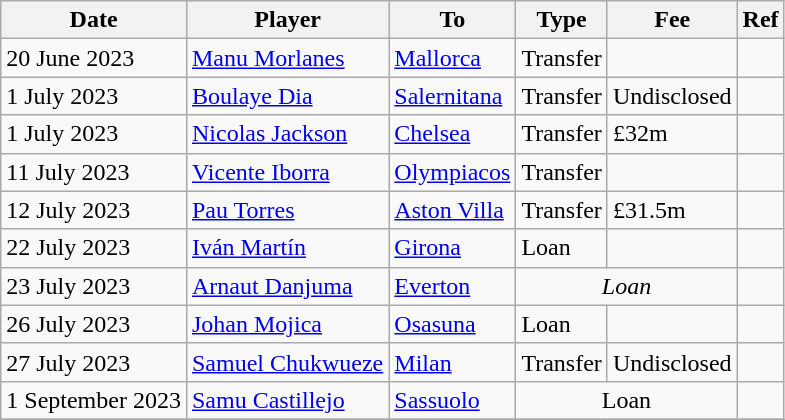<table class="wikitable">
<tr>
<th>Date</th>
<th>Player</th>
<th>To</th>
<th>Type</th>
<th>Fee</th>
<th>Ref</th>
</tr>
<tr>
<td>20 June 2023</td>
<td> <a href='#'>Manu Morlanes</a></td>
<td><a href='#'>Mallorca</a></td>
<td>Transfer</td>
<td></td>
<td></td>
</tr>
<tr>
<td>1 July 2023</td>
<td> <a href='#'>Boulaye Dia</a></td>
<td> <a href='#'>Salernitana</a></td>
<td>Transfer</td>
<td>Undisclosed</td>
<td></td>
</tr>
<tr>
<td>1 July 2023</td>
<td> <a href='#'>Nicolas Jackson</a></td>
<td> <a href='#'>Chelsea</a></td>
<td>Transfer</td>
<td>£32m</td>
<td></td>
</tr>
<tr>
<td>11 July 2023</td>
<td> <a href='#'>Vicente Iborra</a></td>
<td> <a href='#'>Olympiacos</a></td>
<td>Transfer</td>
<td></td>
<td></td>
</tr>
<tr>
<td>12 July 2023</td>
<td> <a href='#'>Pau Torres</a></td>
<td> <a href='#'>Aston Villa</a></td>
<td>Transfer</td>
<td>£31.5m</td>
<td></td>
</tr>
<tr>
<td>22 July 2023</td>
<td> <a href='#'>Iván Martín</a></td>
<td><a href='#'>Girona</a></td>
<td>Loan</td>
<td></td>
<td></td>
</tr>
<tr>
<td>23 July 2023</td>
<td> <a href='#'>Arnaut Danjuma</a></td>
<td> <a href='#'>Everton</a></td>
<td colspan=2 align=center><em>Loan</em></td>
<td></td>
</tr>
<tr>
<td>26 July 2023</td>
<td> <a href='#'>Johan Mojica</a></td>
<td><a href='#'>Osasuna</a></td>
<td>Loan</td>
<td></td>
<td></td>
</tr>
<tr>
<td>27 July 2023</td>
<td> <a href='#'>Samuel Chukwueze</a></td>
<td> <a href='#'>Milan</a></td>
<td>Transfer</td>
<td>Undisclosed</td>
<td></td>
</tr>
<tr>
<td>1 September 2023</td>
<td> <a href='#'>Samu Castillejo</a></td>
<td> <a href='#'>Sassuolo</a></td>
<td colspan=2 align=center>Loan</td>
<td></td>
</tr>
<tr>
</tr>
</table>
